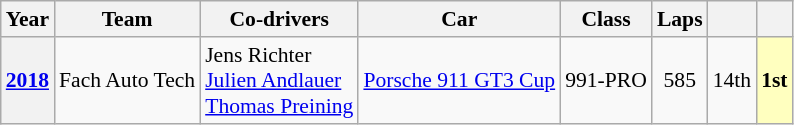<table class="wikitable" style="text-align:center; font-size:90%">
<tr>
<th>Year</th>
<th>Team</th>
<th>Co-drivers</th>
<th>Car</th>
<th>Class</th>
<th>Laps</th>
<th></th>
<th></th>
</tr>
<tr>
<th><a href='#'>2018</a></th>
<td align="left"> Fach Auto Tech</td>
<td align="left"> Jens Richter<br> <a href='#'>Julien Andlauer</a><br> <a href='#'>Thomas Preining</a></td>
<td align="left"><a href='#'>Porsche 911 GT3 Cup</a></td>
<td>991-PRO</td>
<td>585</td>
<td>14th</td>
<td style="background:#ffffbf;"><strong>1st</strong></td>
</tr>
</table>
